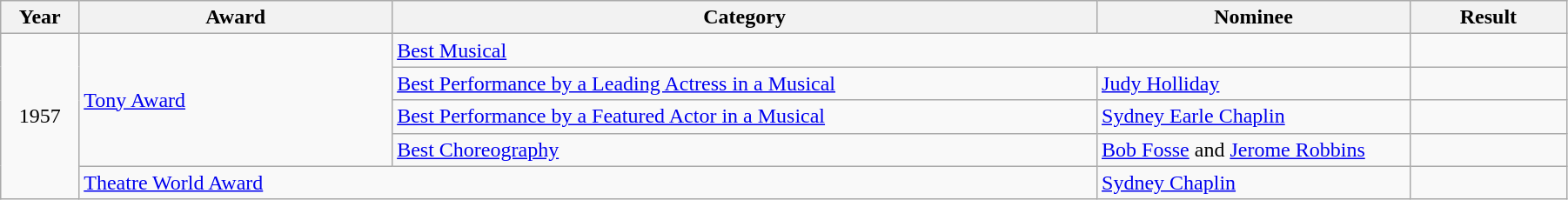<table class="wikitable" width="95%">
<tr>
<th width="5%">Year</th>
<th width="20%">Award</th>
<th width="45%">Category</th>
<th width="20%">Nominee</th>
<th width="10%">Result</th>
</tr>
<tr>
<td rowspan="5" align="center">1957</td>
<td rowspan="4"><a href='#'>Tony Award</a></td>
<td colspan="2"><a href='#'>Best Musical</a></td>
<td></td>
</tr>
<tr>
<td><a href='#'>Best Performance by a Leading Actress in a Musical</a></td>
<td><a href='#'>Judy Holliday</a></td>
<td></td>
</tr>
<tr>
<td><a href='#'>Best Performance by a Featured Actor in a Musical</a></td>
<td><a href='#'>Sydney Earle Chaplin</a></td>
<td></td>
</tr>
<tr>
<td><a href='#'>Best Choreography</a></td>
<td><a href='#'>Bob Fosse</a> and <a href='#'>Jerome Robbins</a></td>
<td></td>
</tr>
<tr>
<td colspan="2"><a href='#'>Theatre World Award</a></td>
<td><a href='#'>Sydney Chaplin</a></td>
<td></td>
</tr>
</table>
